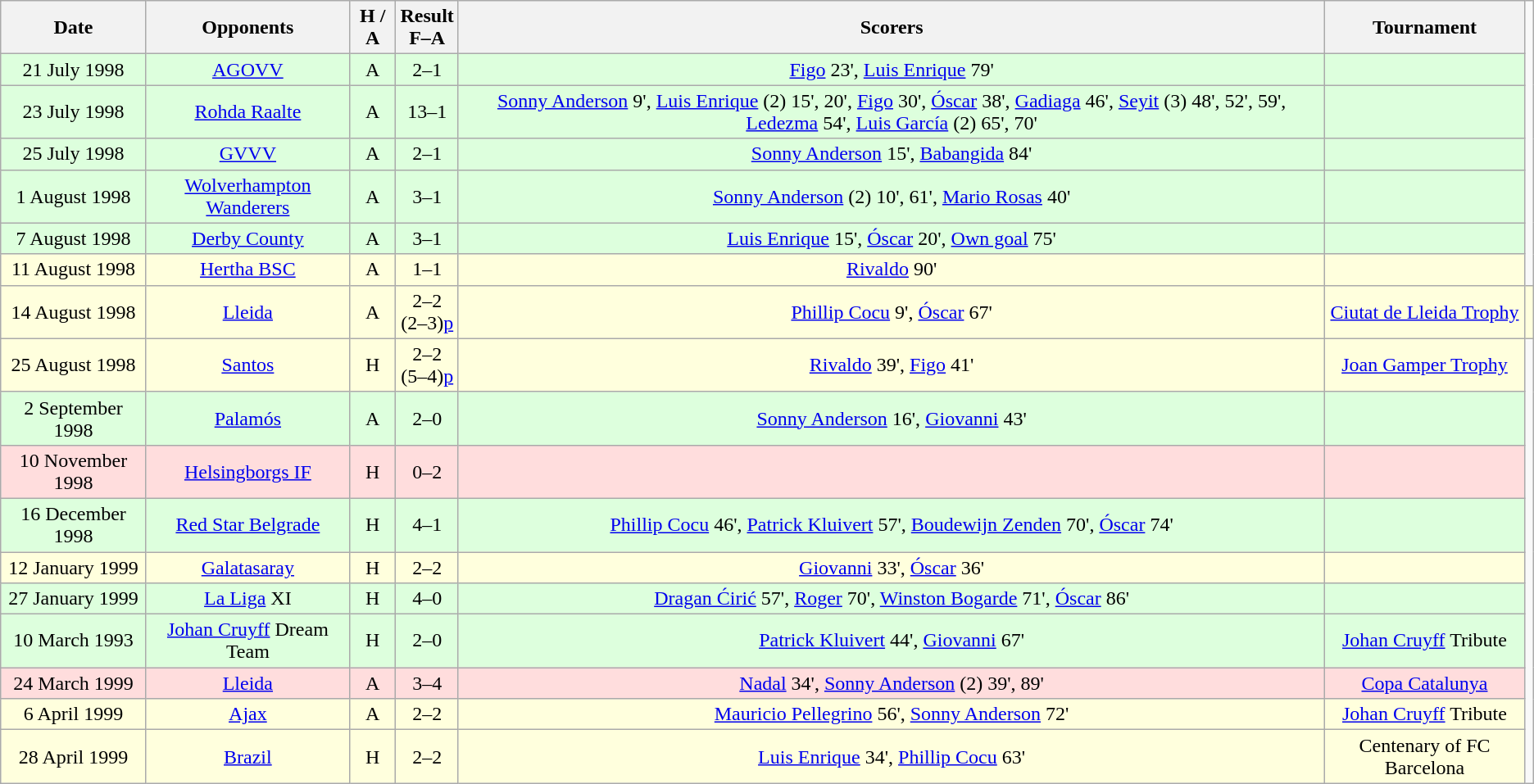<table class="wikitable" style="text-align:center">
<tr>
<th>Date</th>
<th>Opponents</th>
<th>H / A</th>
<th>Result<br>F–A</th>
<th>Scorers</th>
<th>Tournament</th>
</tr>
<tr style="background:#dfd;">
<td>21 July 1998</td>
<td><a href='#'>AGOVV</a></td>
<td>A</td>
<td>2–1</td>
<td><a href='#'>Figo</a> 23', <a href='#'>Luis Enrique</a> 79'</td>
<td></td>
</tr>
<tr style="background:#dfd;">
<td>23 July 1998</td>
<td><a href='#'>Rohda Raalte</a></td>
<td>A</td>
<td>13–1</td>
<td><a href='#'>Sonny Anderson</a> 9', <a href='#'>Luis Enrique</a> (2) 15', 20', <a href='#'>Figo</a> 30', <a href='#'>Óscar</a> 38', <a href='#'>Gadiaga</a> 46', <a href='#'>Seyit</a> (3) 48', 52', 59', <a href='#'>Ledezma</a> 54', <a href='#'>Luis García</a> (2) 65', 70'</td>
<td></td>
</tr>
<tr style="background:#dfd;">
<td>25 July 1998</td>
<td><a href='#'>GVVV</a></td>
<td>A</td>
<td>2–1</td>
<td><a href='#'>Sonny Anderson</a> 15', <a href='#'>Babangida</a> 84'</td>
<td></td>
</tr>
<tr style="background:#dfd;">
<td>1 August 1998</td>
<td><a href='#'>Wolverhampton Wanderers</a></td>
<td>A</td>
<td>3–1</td>
<td><a href='#'>Sonny Anderson</a> (2) 10', 61', <a href='#'>Mario Rosas</a> 40'</td>
<td></td>
</tr>
<tr style="background:#dfd;">
<td>7 August 1998</td>
<td><a href='#'>Derby County</a></td>
<td>A</td>
<td>3–1</td>
<td><a href='#'>Luis Enrique</a> 15', <a href='#'>Óscar</a> 20', <a href='#'>Own goal</a> 75'</td>
<td></td>
</tr>
<tr style="background:#ffffdd">
<td>11 August 1998</td>
<td><a href='#'>Hertha BSC</a></td>
<td>A</td>
<td>1–1</td>
<td><a href='#'>Rivaldo</a> 90'</td>
<td></td>
</tr>
<tr style="background:#ffffdd">
<td>14 August 1998</td>
<td><a href='#'>Lleida</a></td>
<td>A</td>
<td>2–2<br>(2–3)<a href='#'>p</a></td>
<td><a href='#'>Phillip Cocu</a> 9', <a href='#'>Óscar</a> 67'</td>
<td><a href='#'>Ciutat de Lleida Trophy</a></td>
<td></td>
</tr>
<tr style="background:#ffffdd">
<td>25 August 1998</td>
<td><a href='#'>Santos</a></td>
<td>H</td>
<td>2–2<br>(5–4)<a href='#'>p</a></td>
<td><a href='#'>Rivaldo</a> 39', <a href='#'>Figo</a> 41'</td>
<td><a href='#'>Joan Gamper Trophy</a></td>
</tr>
<tr style="background:#dfd">
<td>2 September 1998</td>
<td><a href='#'>Palamós</a></td>
<td>A</td>
<td>2–0</td>
<td><a href='#'>Sonny Anderson</a> 16', <a href='#'>Giovanni</a> 43'</td>
<td></td>
</tr>
<tr style="background:#fdd">
<td>10 November 1998</td>
<td><a href='#'>Helsingborgs IF</a></td>
<td>H</td>
<td>0–2</td>
<td></td>
<td></td>
</tr>
<tr style="background:#dfd">
<td>16 December 1998</td>
<td><a href='#'>Red Star Belgrade</a></td>
<td>H</td>
<td>4–1</td>
<td><a href='#'>Phillip Cocu</a> 46', <a href='#'>Patrick Kluivert</a> 57', <a href='#'>Boudewijn Zenden</a> 70', <a href='#'>Óscar</a> 74'</td>
<td></td>
</tr>
<tr style="background:#ffffdd">
<td>12 January 1999</td>
<td><a href='#'>Galatasaray</a></td>
<td>H</td>
<td>2–2</td>
<td><a href='#'>Giovanni</a> 33', <a href='#'>Óscar</a> 36'</td>
<td></td>
</tr>
<tr style="background:#dfd">
<td>27 January 1999</td>
<td><a href='#'>La Liga</a> XI</td>
<td>H</td>
<td>4–0</td>
<td><a href='#'>Dragan Ćirić</a> 57', <a href='#'>Roger</a> 70', <a href='#'>Winston Bogarde</a> 71', <a href='#'>Óscar</a> 86'</td>
<td></td>
</tr>
<tr style="background:#dfd">
<td>10 March 1993</td>
<td><a href='#'>Johan Cruyff</a> Dream Team</td>
<td>H</td>
<td>2–0</td>
<td><a href='#'>Patrick Kluivert</a> 44', <a href='#'>Giovanni</a> 67'</td>
<td><a href='#'>Johan Cruyff</a> Tribute</td>
</tr>
<tr style="background:#fdd">
<td>24 March 1999</td>
<td><a href='#'>Lleida</a></td>
<td>A</td>
<td>3–4</td>
<td><a href='#'>Nadal</a> 34', <a href='#'>Sonny Anderson</a> (2) 39', 89'</td>
<td><a href='#'>Copa Catalunya</a></td>
</tr>
<tr style="background:#ffffdd">
<td>6 April 1999</td>
<td><a href='#'>Ajax</a></td>
<td>A</td>
<td>2–2</td>
<td><a href='#'>Mauricio Pellegrino</a> 56', <a href='#'>Sonny Anderson</a> 72'</td>
<td><a href='#'>Johan Cruyff</a> Tribute</td>
</tr>
<tr style="background:#ffffdd">
<td>28 April 1999</td>
<td><a href='#'>Brazil</a></td>
<td>H</td>
<td>2–2</td>
<td><a href='#'>Luis Enrique</a> 34', <a href='#'>Phillip Cocu</a> 63'</td>
<td>Centenary of FC Barcelona</td>
</tr>
</table>
